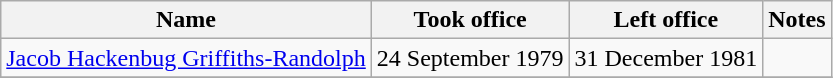<table class="wikitable">
<tr>
<th>Name</th>
<th>Took office</th>
<th>Left office</th>
<th>Notes</th>
</tr>
<tr>
<td><a href='#'>Jacob Hackenbug Griffiths-Randolph</a></td>
<td>24 September 1979</td>
<td>31 December 1981</td>
<td></td>
</tr>
<tr>
</tr>
</table>
